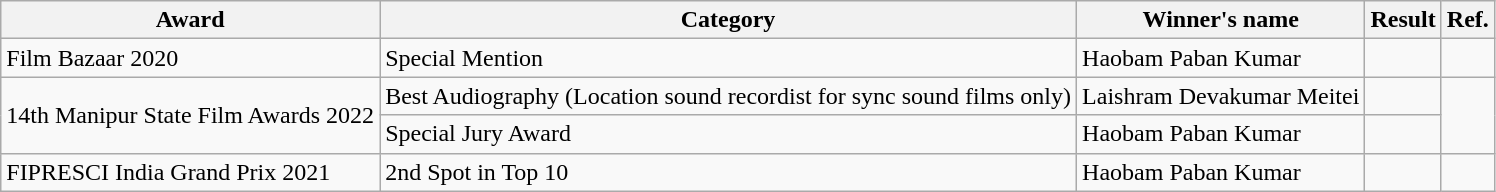<table class="wikitable sortable">
<tr>
<th>Award</th>
<th>Category</th>
<th>Winner's name</th>
<th>Result</th>
<th>Ref.</th>
</tr>
<tr>
<td>Film Bazaar 2020</td>
<td>Special Mention</td>
<td>Haobam Paban Kumar</td>
<td></td>
<td></td>
</tr>
<tr>
<td rowspan="2">14th Manipur State Film Awards 2022</td>
<td>Best Audiography (Location sound recordist for sync sound films only)</td>
<td>Laishram Devakumar Meitei</td>
<td></td>
<td rowspan="2"></td>
</tr>
<tr>
<td>Special Jury Award</td>
<td>Haobam Paban Kumar</td>
<td></td>
</tr>
<tr>
<td>FIPRESCI India Grand Prix 2021</td>
<td>2nd Spot in Top 10</td>
<td>Haobam Paban Kumar</td>
<td></td>
<td></td>
</tr>
</table>
